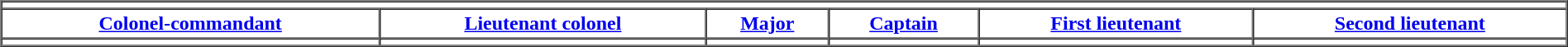<table border="1" cellpadding="2" cellspacing="0" align="center" width="100%">
<tr>
<th colspan=6></th>
</tr>
<tr>
<th><a href='#'>Colonel-commandant</a></th>
<th><a href='#'>Lieutenant colonel</a></th>
<th><a href='#'>Major</a></th>
<th><a href='#'>Captain</a></th>
<th><a href='#'>First lieutenant</a></th>
<th><a href='#'>Second lieutenant</a></th>
</tr>
<tr>
<th></th>
<th></th>
<th></th>
<th></th>
<th></th>
<th></th>
</tr>
</table>
